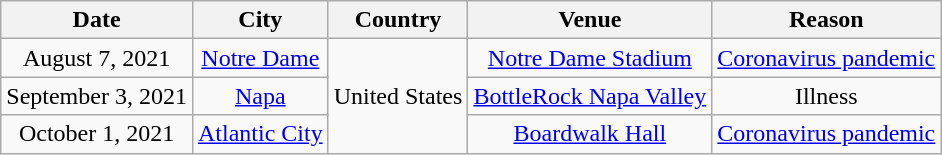<table class="wikitable plainrowheaders" style="text-align:center;">
<tr>
<th>Date</th>
<th>City</th>
<th>Country</th>
<th>Venue</th>
<th>Reason</th>
</tr>
<tr>
<td>August 7, 2021</td>
<td><a href='#'>Notre Dame</a></td>
<td rowspan="3">United States</td>
<td><a href='#'>Notre Dame Stadium</a></td>
<td><a href='#'>Coronavirus pandemic</a></td>
</tr>
<tr>
<td>September 3, 2021</td>
<td><a href='#'>Napa</a></td>
<td><a href='#'>BottleRock Napa Valley</a></td>
<td>Illness</td>
</tr>
<tr>
<td>October 1, 2021</td>
<td><a href='#'>Atlantic City</a></td>
<td><a href='#'>Boardwalk Hall</a></td>
<td><a href='#'>Coronavirus pandemic</a></td>
</tr>
</table>
